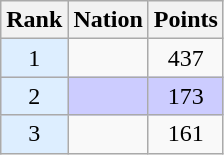<table class="wikitable sortable" style="text-align:center">
<tr>
<th>Rank</th>
<th>Nation</th>
<th>Points</th>
</tr>
<tr>
<td bgcolor = DDEEFF>1</td>
<td align=left></td>
<td>437</td>
</tr>
<tr style="background-color:#ccccff">
<td bgcolor = DDEEFF>2</td>
<td align=left></td>
<td>173</td>
</tr>
<tr>
<td bgcolor = DDEEFF>3</td>
<td align=left></td>
<td>161</td>
</tr>
</table>
